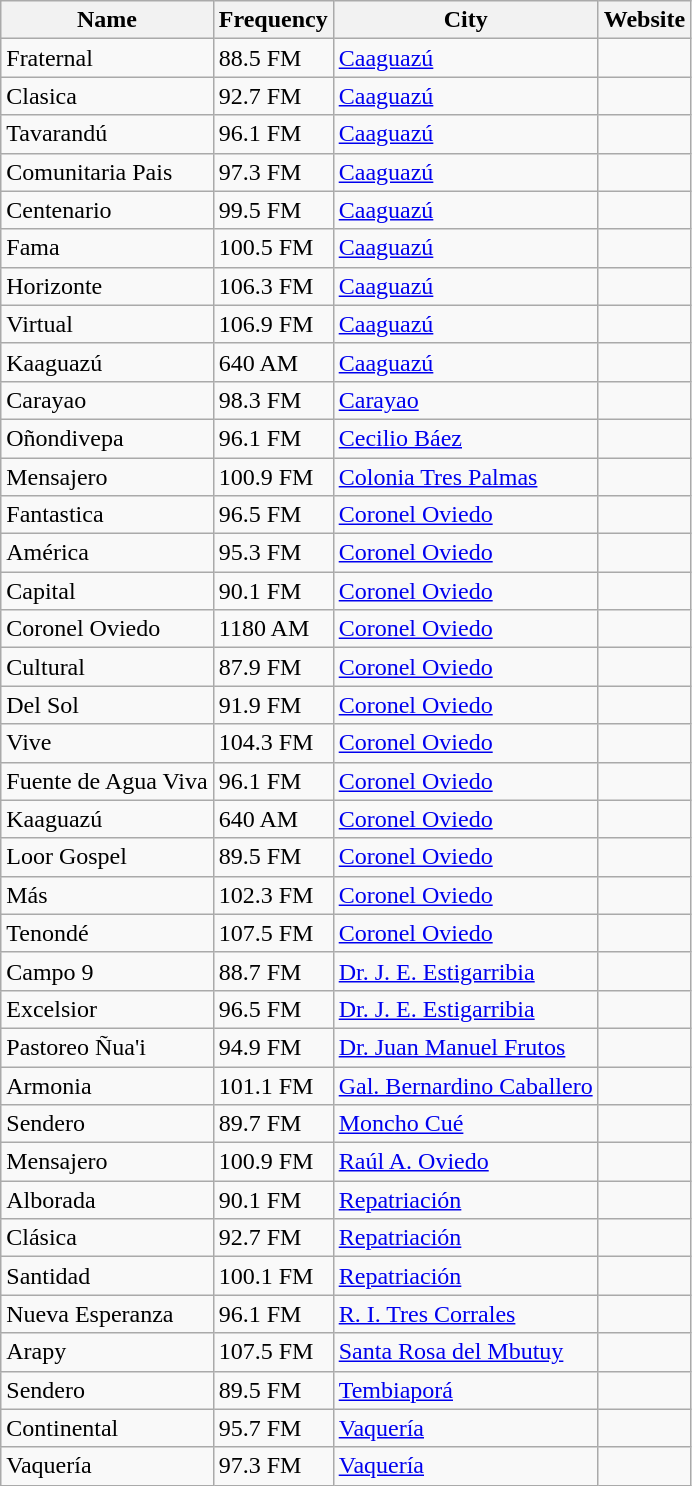<table class="wikitable sortable">
<tr>
<th>Name</th>
<th>Frequency</th>
<th>City</th>
<th>Website</th>
</tr>
<tr>
<td>Fraternal</td>
<td>88.5 FM</td>
<td><a href='#'>Caaguazú</a></td>
<td></td>
</tr>
<tr>
<td>Clasica</td>
<td>92.7 FM</td>
<td><a href='#'>Caaguazú</a></td>
<td></td>
</tr>
<tr>
<td>Tavarandú</td>
<td>96.1 FM</td>
<td><a href='#'>Caaguazú</a></td>
<td></td>
</tr>
<tr>
<td>Comunitaria Pais</td>
<td>97.3 FM</td>
<td><a href='#'>Caaguazú</a></td>
<td></td>
</tr>
<tr>
<td>Centenario</td>
<td>99.5 FM</td>
<td><a href='#'>Caaguazú</a></td>
<td></td>
</tr>
<tr>
<td>Fama</td>
<td>100.5 FM</td>
<td><a href='#'>Caaguazú</a></td>
<td></td>
</tr>
<tr>
<td>Horizonte</td>
<td>106.3 FM</td>
<td><a href='#'>Caaguazú</a></td>
<td></td>
</tr>
<tr>
<td>Virtual</td>
<td>106.9 FM</td>
<td><a href='#'>Caaguazú</a></td>
<td></td>
</tr>
<tr>
<td>Kaaguazú</td>
<td>640 AM</td>
<td><a href='#'>Caaguazú</a></td>
<td></td>
</tr>
<tr>
<td>Carayao</td>
<td>98.3 FM</td>
<td><a href='#'>Carayao</a></td>
<td></td>
</tr>
<tr>
<td>Oñondivepa</td>
<td>96.1 FM</td>
<td><a href='#'>Cecilio Báez</a></td>
<td></td>
</tr>
<tr>
<td>Mensajero</td>
<td>100.9 FM</td>
<td><a href='#'>Colonia Tres Palmas</a></td>
<td></td>
</tr>
<tr>
<td>Fantastica</td>
<td>96.5 FM</td>
<td><a href='#'>Coronel Oviedo</a></td>
<td></td>
</tr>
<tr>
<td>América</td>
<td>95.3 FM</td>
<td><a href='#'>Coronel Oviedo</a></td>
<td></td>
</tr>
<tr>
<td>Capital</td>
<td>90.1 FM</td>
<td><a href='#'>Coronel Oviedo</a></td>
<td></td>
</tr>
<tr>
<td>Coronel Oviedo</td>
<td>1180 AM</td>
<td><a href='#'>Coronel Oviedo</a></td>
<td></td>
</tr>
<tr>
<td>Cultural</td>
<td>87.9 FM</td>
<td><a href='#'>Coronel Oviedo</a></td>
<td></td>
</tr>
<tr>
<td>Del Sol</td>
<td>91.9 FM</td>
<td><a href='#'>Coronel Oviedo</a></td>
<td></td>
</tr>
<tr>
<td>Vive</td>
<td>104.3 FM</td>
<td><a href='#'>Coronel Oviedo</a></td>
<td></td>
</tr>
<tr>
<td>Fuente de Agua Viva</td>
<td>96.1 FM</td>
<td><a href='#'>Coronel Oviedo</a></td>
<td></td>
</tr>
<tr>
<td>Kaaguazú</td>
<td>640 AM</td>
<td><a href='#'>Coronel Oviedo</a></td>
<td></td>
</tr>
<tr>
<td>Loor Gospel</td>
<td>89.5 FM</td>
<td><a href='#'>Coronel Oviedo</a></td>
<td></td>
</tr>
<tr>
<td>Más</td>
<td>102.3 FM</td>
<td><a href='#'>Coronel Oviedo</a></td>
<td></td>
</tr>
<tr>
<td>Tenondé</td>
<td>107.5 FM</td>
<td><a href='#'>Coronel Oviedo</a></td>
<td></td>
</tr>
<tr>
<td>Campo 9</td>
<td>88.7 FM</td>
<td><a href='#'>Dr. J. E. Estigarribia</a></td>
<td></td>
</tr>
<tr>
<td>Excelsior</td>
<td>96.5 FM</td>
<td><a href='#'>Dr. J. E. Estigarribia</a></td>
<td></td>
</tr>
<tr>
<td>Pastoreo Ñua'i</td>
<td>94.9 FM</td>
<td><a href='#'>Dr. Juan Manuel Frutos</a></td>
<td></td>
</tr>
<tr>
<td>Armonia</td>
<td>101.1 FM</td>
<td><a href='#'>Gal. Bernardino Caballero</a></td>
<td></td>
</tr>
<tr>
<td>Sendero</td>
<td>89.7 FM</td>
<td><a href='#'>Moncho Cué</a></td>
<td></td>
</tr>
<tr>
<td>Mensajero</td>
<td>100.9 FM</td>
<td><a href='#'>Raúl A. Oviedo</a></td>
<td></td>
</tr>
<tr>
<td>Alborada</td>
<td>90.1 FM</td>
<td><a href='#'>Repatriación</a></td>
<td></td>
</tr>
<tr>
<td>Clásica</td>
<td>92.7 FM</td>
<td><a href='#'>Repatriación</a></td>
<td></td>
</tr>
<tr>
<td>Santidad</td>
<td>100.1 FM</td>
<td><a href='#'>Repatriación</a></td>
<td></td>
</tr>
<tr>
<td>Nueva Esperanza</td>
<td>96.1 FM</td>
<td><a href='#'>R. I. Tres Corrales</a></td>
<td></td>
</tr>
<tr>
<td>Arapy</td>
<td>107.5 FM</td>
<td><a href='#'>Santa Rosa del Mbutuy</a></td>
<td></td>
</tr>
<tr>
<td>Sendero</td>
<td>89.5 FM</td>
<td><a href='#'>Tembiaporá</a></td>
<td></td>
</tr>
<tr>
<td>Continental</td>
<td>95.7 FM</td>
<td><a href='#'>Vaquería</a></td>
<td></td>
</tr>
<tr>
<td>Vaquería</td>
<td>97.3 FM</td>
<td><a href='#'>Vaquería</a></td>
<td></td>
</tr>
</table>
